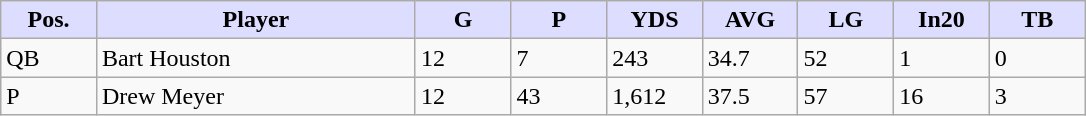<table class="wikitable sortable">
<tr>
<th style="background:#ddf; width:6%;">Pos.</th>
<th style="background:#ddf; width:20%;">Player</th>
<th style="background:#ddf; width:6%;">G</th>
<th style="background:#ddf; width:6%;">P</th>
<th style="background:#ddf; width:6%;">YDS</th>
<th style="background:#ddf; width:6%;">AVG</th>
<th style="background:#ddf; width:6%;">LG</th>
<th style="background:#ddf; width:6%;">In20</th>
<th style="background:#ddf; width:6%;">TB</th>
</tr>
<tr>
<td>QB</td>
<td>Bart Houston</td>
<td>12</td>
<td>7</td>
<td>243</td>
<td>34.7</td>
<td>52</td>
<td>1</td>
<td>0</td>
</tr>
<tr>
<td>P</td>
<td>Drew Meyer</td>
<td>12</td>
<td>43</td>
<td>1,612</td>
<td>37.5</td>
<td>57</td>
<td>16</td>
<td>3</td>
</tr>
</table>
